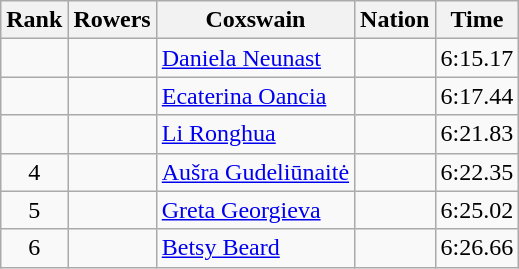<table class="wikitable sortable" style="text-align:center">
<tr>
<th>Rank</th>
<th>Rowers</th>
<th>Coxswain</th>
<th>Nation</th>
<th>Time</th>
</tr>
<tr>
<td></td>
<td align=left data-sort-value="Balthasar, Ramona"></td>
<td align=left data-sort-value="Neunast, Daniela"><a href='#'>Daniela Neunast</a></td>
<td align=left></td>
<td>6:15.17</td>
</tr>
<tr>
<td></td>
<td align=left data-sort-value="Anitaș, Herta"></td>
<td align=left data-sort-value="Oancia, Ecaterina"><a href='#'>Ecaterina Oancia</a></td>
<td align=left></td>
<td>6:17.44</td>
</tr>
<tr>
<td></td>
<td align=left></td>
<td align=left><a href='#'>Li Ronghua</a></td>
<td align=left></td>
<td>6:21.83</td>
</tr>
<tr>
<td>4</td>
<td align=left data-sort-value="Averyanova, Lidiya"></td>
<td align=left data-sort-value="Gudeliūnaitė, Aušra"><a href='#'>Aušra Gudeliūnaitė</a></td>
<td align=left></td>
<td>6:22.35</td>
</tr>
<tr>
<td>5</td>
<td align=left data-sort-value="Ivanova, Nevyana"></td>
<td align=left data-sort-value="Georgieva, Greta"><a href='#'>Greta Georgieva</a></td>
<td align=left></td>
<td>6:25.02</td>
</tr>
<tr>
<td>6</td>
<td align=left data-sort-value="Balthasar, Ramona"></td>
<td align=left data-sort-value="Beard, Betsy"><a href='#'>Betsy Beard</a></td>
<td align=left></td>
<td>6:26.66</td>
</tr>
</table>
